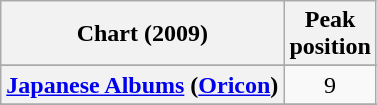<table class="wikitable sortable plainrowheaders" style="text-align:center">
<tr>
<th scope="col">Chart (2009)</th>
<th scope="col">Peak<br>position</th>
</tr>
<tr>
</tr>
<tr>
</tr>
<tr>
</tr>
<tr>
<th scope="row"><a href='#'>Japanese Albums</a> (<a href='#'>Oricon</a>)</th>
<td>9</td>
</tr>
<tr>
</tr>
<tr>
</tr>
</table>
